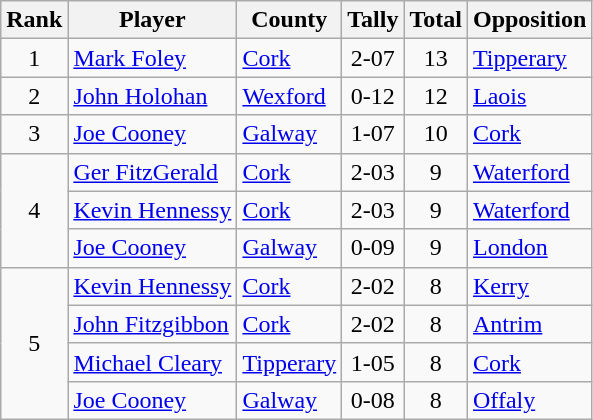<table class="wikitable">
<tr>
<th>Rank</th>
<th>Player</th>
<th>County</th>
<th>Tally</th>
<th>Total</th>
<th>Opposition</th>
</tr>
<tr>
<td rowspan=1 align=center>1</td>
<td><a href='#'>Mark Foley</a></td>
<td><a href='#'>Cork</a></td>
<td align=center>2-07</td>
<td align=center>13</td>
<td><a href='#'>Tipperary</a></td>
</tr>
<tr>
<td rowspan=1 align=center>2</td>
<td><a href='#'>John Holohan</a></td>
<td><a href='#'>Wexford</a></td>
<td align=center>0-12</td>
<td align=center>12</td>
<td><a href='#'>Laois</a></td>
</tr>
<tr>
<td rowspan=1 align=center>3</td>
<td><a href='#'>Joe Cooney</a></td>
<td><a href='#'>Galway</a></td>
<td align=center>1-07</td>
<td align=center>10</td>
<td><a href='#'>Cork</a></td>
</tr>
<tr>
<td rowspan=3 align=center>4</td>
<td><a href='#'>Ger FitzGerald</a></td>
<td><a href='#'>Cork</a></td>
<td align=center>2-03</td>
<td align=center>9</td>
<td><a href='#'>Waterford</a></td>
</tr>
<tr>
<td><a href='#'>Kevin Hennessy</a></td>
<td><a href='#'>Cork</a></td>
<td align=center>2-03</td>
<td align=center>9</td>
<td><a href='#'>Waterford</a></td>
</tr>
<tr>
<td><a href='#'>Joe Cooney</a></td>
<td><a href='#'>Galway</a></td>
<td align=center>0-09</td>
<td align=center>9</td>
<td><a href='#'>London</a></td>
</tr>
<tr>
<td rowspan=4 align=center>5</td>
<td><a href='#'>Kevin Hennessy</a></td>
<td><a href='#'>Cork</a></td>
<td align=center>2-02</td>
<td align=center>8</td>
<td><a href='#'>Kerry</a></td>
</tr>
<tr>
<td><a href='#'>John Fitzgibbon</a></td>
<td><a href='#'>Cork</a></td>
<td align=center>2-02</td>
<td align=center>8</td>
<td><a href='#'>Antrim</a></td>
</tr>
<tr>
<td><a href='#'>Michael Cleary</a></td>
<td><a href='#'>Tipperary</a></td>
<td align=center>1-05</td>
<td align=center>8</td>
<td><a href='#'>Cork</a></td>
</tr>
<tr>
<td><a href='#'>Joe Cooney</a></td>
<td><a href='#'>Galway</a></td>
<td align=center>0-08</td>
<td align=center>8</td>
<td><a href='#'>Offaly</a></td>
</tr>
</table>
